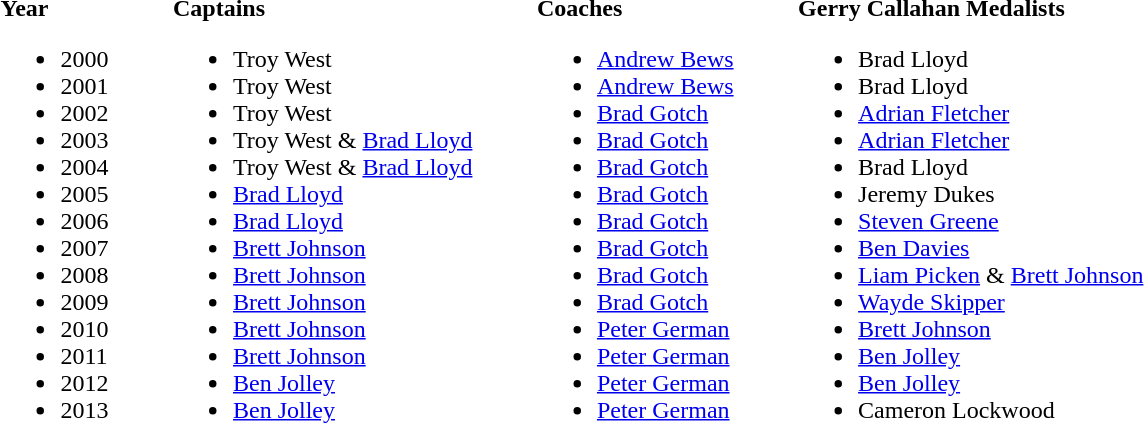<table>
<tr>
<td valign="top"><br><strong>Year</strong><ul><li>2000</li><li>2001</li><li>2002</li><li>2003</li><li>2004</li><li>2005</li><li>2006</li><li>2007</li><li>2008</li><li>2009</li><li>2010</li><li>2011</li><li>2012</li><li>2013</li></ul></td>
<td width="35"> </td>
<td valign="top"><br><strong>Captains</strong><ul><li>Troy West</li><li>Troy West</li><li>Troy West</li><li>Troy West & <a href='#'>Brad Lloyd</a></li><li>Troy West & <a href='#'>Brad Lloyd</a></li><li><a href='#'>Brad Lloyd</a></li><li><a href='#'>Brad Lloyd</a></li><li><a href='#'>Brett Johnson</a></li><li><a href='#'>Brett Johnson</a></li><li><a href='#'>Brett Johnson</a></li><li><a href='#'>Brett Johnson</a></li><li><a href='#'>Brett Johnson</a></li><li><a href='#'>Ben Jolley</a></li><li><a href='#'>Ben Jolley</a></li></ul></td>
<td width="35"> </td>
<td valign="top"><br><strong>Coaches</strong><ul><li><a href='#'>Andrew Bews</a></li><li><a href='#'>Andrew Bews</a></li><li><a href='#'>Brad Gotch</a></li><li><a href='#'>Brad Gotch</a></li><li><a href='#'>Brad Gotch</a></li><li><a href='#'>Brad Gotch</a></li><li><a href='#'>Brad Gotch</a></li><li><a href='#'>Brad Gotch</a></li><li><a href='#'>Brad Gotch</a></li><li><a href='#'>Brad Gotch</a></li><li><a href='#'>Peter German</a></li><li><a href='#'>Peter German</a></li><li><a href='#'>Peter German</a></li><li><a href='#'>Peter German</a></li></ul></td>
<td width="35"> </td>
<td valign="top"><br><strong>Gerry Callahan Medalists </strong><ul><li>Brad Lloyd</li><li>Brad Lloyd</li><li><a href='#'>Adrian Fletcher</a></li><li><a href='#'>Adrian Fletcher</a></li><li>Brad Lloyd</li><li>Jeremy Dukes</li><li><a href='#'>Steven Greene</a></li><li><a href='#'>Ben Davies</a></li><li><a href='#'>Liam Picken</a> & <a href='#'>Brett Johnson</a></li><li><a href='#'>Wayde Skipper</a></li><li><a href='#'>Brett Johnson</a></li><li><a href='#'>Ben Jolley</a></li><li><a href='#'>Ben Jolley</a></li><li>Cameron Lockwood</li></ul></td>
<td width="35"> </td>
<td valign="top"></td>
</tr>
</table>
